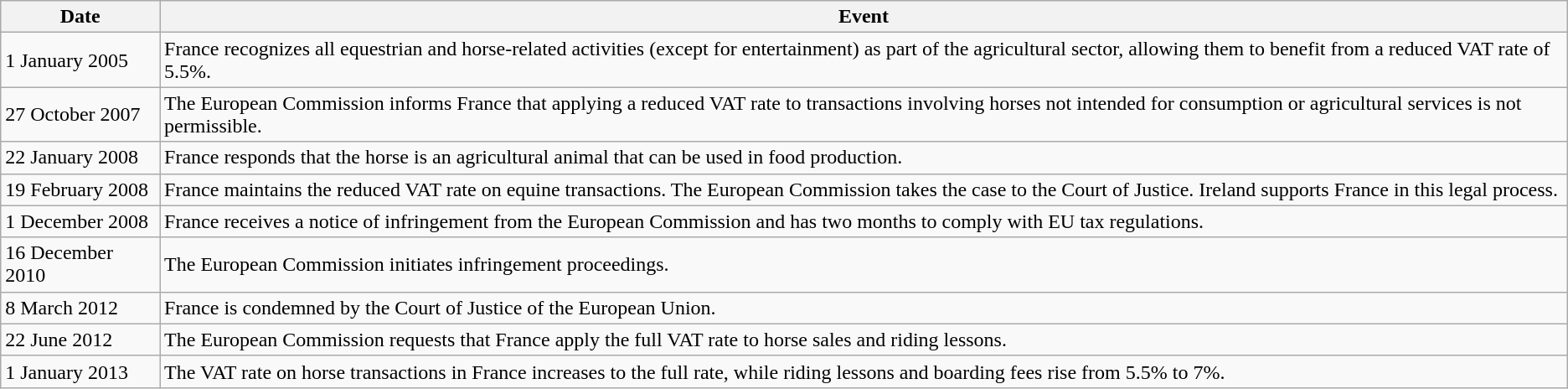<table class="wikitable">
<tr>
<th>Date</th>
<th>Event</th>
</tr>
<tr>
<td>1 January 2005</td>
<td>France recognizes all equestrian and horse-related activities (except for entertainment) as part of the agricultural sector, allowing them to benefit from a reduced VAT rate of 5.5%.</td>
</tr>
<tr>
<td>27 October 2007</td>
<td>The European Commission informs France that applying a reduced VAT rate to transactions involving horses not intended for consumption or agricultural services is not permissible.</td>
</tr>
<tr>
<td>22 January 2008</td>
<td>France responds that the horse is an agricultural animal that can be used in food production.</td>
</tr>
<tr>
<td>19 February 2008</td>
<td>France maintains the reduced VAT rate on equine transactions. The European Commission takes the case to the Court of Justice. Ireland supports France in this legal process.</td>
</tr>
<tr>
<td>1 December 2008</td>
<td>France receives a notice of infringement from the European Commission and has two months to comply with EU tax regulations.</td>
</tr>
<tr>
<td>16 December 2010</td>
<td>The European Commission initiates infringement proceedings.</td>
</tr>
<tr>
<td>8 March 2012</td>
<td>France is condemned by the Court of Justice of the European Union.</td>
</tr>
<tr>
<td>22 June 2012</td>
<td>The European Commission requests that France apply the full VAT rate to horse sales and riding lessons.</td>
</tr>
<tr>
<td>1 January 2013</td>
<td>The VAT rate on horse transactions in France increases to the full rate, while riding lessons and boarding fees rise from 5.5% to 7%.</td>
</tr>
</table>
